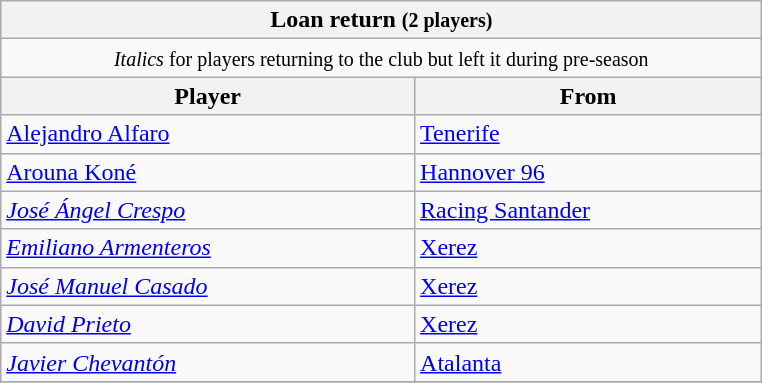<table class="wikitable collapsible collapsed">
<tr>
<th colspan="2" width="500"> <strong>Loan return</strong> <small>(2 players)</small></th>
</tr>
<tr>
<td colspan="2" align="center"><small><em>Italics</em> for players returning to the club but left it during pre-season</small></td>
</tr>
<tr>
<th>Player</th>
<th>From</th>
</tr>
<tr>
<td> <a href='#'>Alejandro Alfaro</a></td>
<td> <a href='#'>Tenerife</a></td>
</tr>
<tr>
<td> <a href='#'>Arouna Koné</a></td>
<td> <a href='#'>Hannover 96</a></td>
</tr>
<tr>
<td> <em><a href='#'>José Ángel Crespo</a></em></td>
<td> <a href='#'>Racing Santander</a></td>
</tr>
<tr>
<td> <em><a href='#'>Emiliano Armenteros</a></em></td>
<td> <a href='#'>Xerez</a></td>
</tr>
<tr>
<td> <em><a href='#'>José Manuel Casado</a></em></td>
<td> <a href='#'>Xerez</a></td>
</tr>
<tr>
<td> <em><a href='#'>David Prieto</a></em></td>
<td> <a href='#'>Xerez</a></td>
</tr>
<tr>
<td> <em><a href='#'>Javier Chevantón</a></em></td>
<td> <a href='#'>Atalanta</a></td>
</tr>
<tr>
</tr>
</table>
